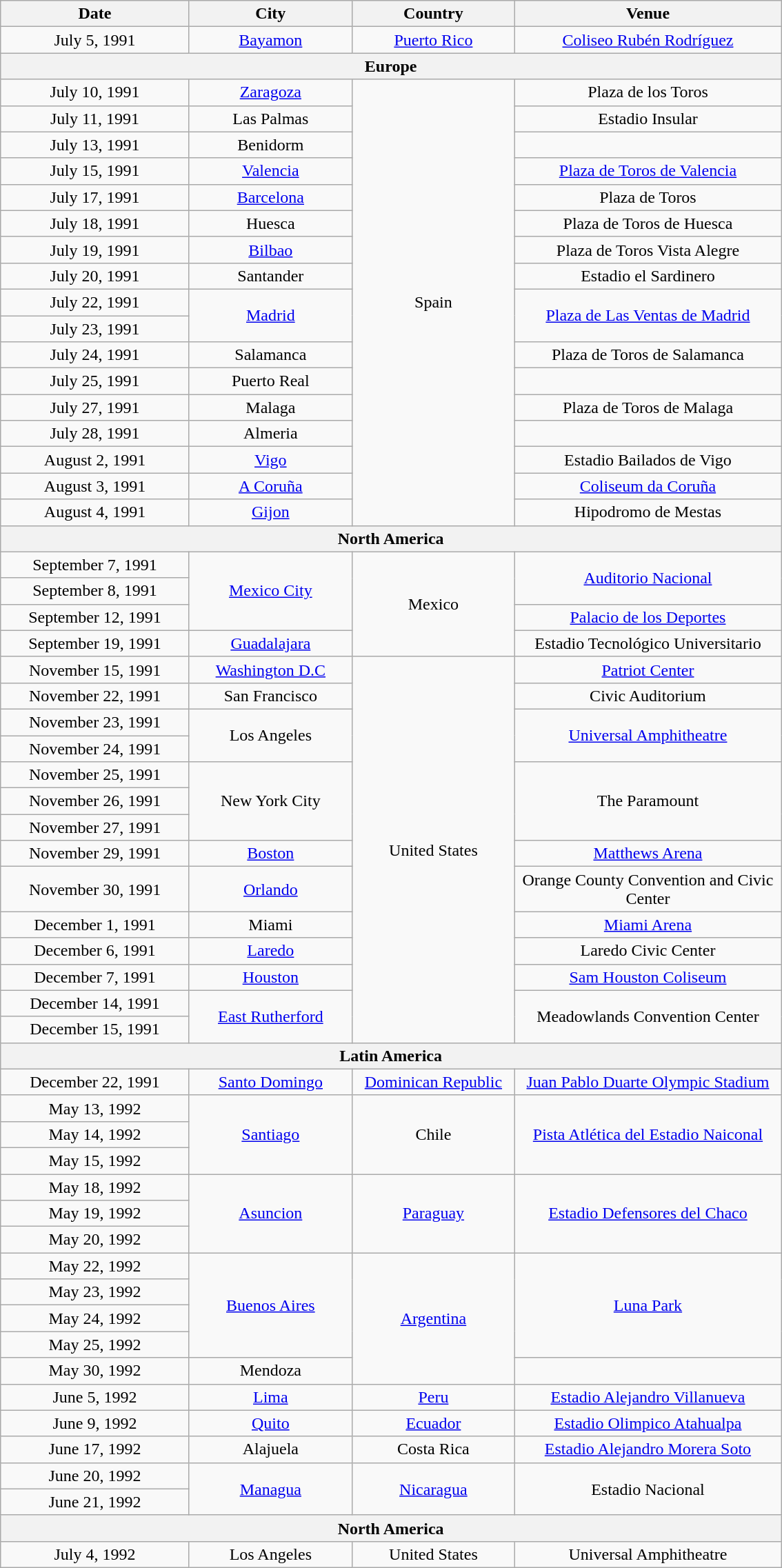<table class="wikitable" style="text-align:center;">
<tr>
<th style="width:175px;">Date</th>
<th style="width:150px;">City</th>
<th style="width:150px;">Country</th>
<th style="width:250px;">Venue</th>
</tr>
<tr>
<td>July 5, 1991</td>
<td><a href='#'>Bayamon</a></td>
<td><a href='#'>Puerto Rico</a></td>
<td><a href='#'>Coliseo Rubén Rodríguez</a></td>
</tr>
<tr>
<th colspan="4">Europe</th>
</tr>
<tr>
<td>July 10, 1991</td>
<td><a href='#'>Zaragoza</a></td>
<td rowspan="17">Spain</td>
<td>Plaza de los Toros</td>
</tr>
<tr>
<td>July 11, 1991</td>
<td>Las Palmas</td>
<td>Estadio Insular</td>
</tr>
<tr>
<td>July 13, 1991</td>
<td>Benidorm</td>
<td></td>
</tr>
<tr>
<td>July 15, 1991</td>
<td><a href='#'>Valencia</a></td>
<td><a href='#'>Plaza de Toros de Valencia</a></td>
</tr>
<tr>
<td>July 17, 1991</td>
<td><a href='#'>Barcelona</a></td>
<td>Plaza de Toros</td>
</tr>
<tr>
<td>July 18, 1991</td>
<td>Huesca</td>
<td>Plaza de Toros de Huesca</td>
</tr>
<tr>
<td>July 19, 1991</td>
<td><a href='#'>Bilbao</a></td>
<td>Plaza de Toros Vista Alegre</td>
</tr>
<tr>
<td>July 20, 1991</td>
<td>Santander</td>
<td>Estadio el Sardinero</td>
</tr>
<tr>
<td>July 22, 1991</td>
<td rowspan="2"><a href='#'>Madrid</a></td>
<td rowspan="2"><a href='#'>Plaza de Las Ventas de Madrid</a></td>
</tr>
<tr>
<td>July 23, 1991</td>
</tr>
<tr>
<td>July 24, 1991</td>
<td>Salamanca</td>
<td>Plaza de Toros de Salamanca</td>
</tr>
<tr>
<td>July 25, 1991</td>
<td>Puerto Real</td>
<td></td>
</tr>
<tr>
<td>July 27, 1991</td>
<td>Malaga</td>
<td>Plaza de Toros de Malaga</td>
</tr>
<tr>
<td>July 28, 1991</td>
<td>Almeria</td>
<td></td>
</tr>
<tr>
<td>August 2, 1991</td>
<td><a href='#'>Vigo</a></td>
<td>Estadio Bailados de Vigo</td>
</tr>
<tr>
<td>August 3, 1991</td>
<td><a href='#'>A Coruña</a></td>
<td><a href='#'>Coliseum da Coruña</a></td>
</tr>
<tr>
<td>August 4, 1991</td>
<td><a href='#'>Gijon</a></td>
<td>Hipodromo de Mestas</td>
</tr>
<tr>
<th colspan="4">North America</th>
</tr>
<tr>
<td>September 7, 1991</td>
<td rowspan="3"><a href='#'>Mexico City</a></td>
<td rowspan="4">Mexico</td>
<td rowspan="2"><a href='#'>Auditorio Nacional</a></td>
</tr>
<tr>
<td>September 8, 1991</td>
</tr>
<tr>
<td>September 12, 1991</td>
<td><a href='#'>Palacio de los Deportes</a></td>
</tr>
<tr>
<td>September 19, 1991</td>
<td><a href='#'>Guadalajara</a></td>
<td>Estadio Tecnológico Universitario</td>
</tr>
<tr>
<td>November 15, 1991</td>
<td><a href='#'>Washington D.C</a></td>
<td rowspan="14">United States</td>
<td><a href='#'>Patriot Center</a></td>
</tr>
<tr>
<td>November 22, 1991</td>
<td>San Francisco</td>
<td>Civic Auditorium</td>
</tr>
<tr>
<td>November 23, 1991</td>
<td rowspan="2">Los Angeles</td>
<td rowspan="2"><a href='#'>Universal Amphitheatre</a></td>
</tr>
<tr>
<td>November 24, 1991</td>
</tr>
<tr>
<td>November 25, 1991</td>
<td rowspan="3">New York City</td>
<td rowspan="3">The Paramount</td>
</tr>
<tr>
<td>November 26, 1991</td>
</tr>
<tr>
<td>November 27, 1991</td>
</tr>
<tr>
<td>November 29, 1991</td>
<td><a href='#'>Boston</a></td>
<td><a href='#'>Matthews Arena</a></td>
</tr>
<tr>
<td>November 30, 1991</td>
<td><a href='#'>Orlando</a></td>
<td>Orange County Convention and Civic Center</td>
</tr>
<tr>
<td>December 1, 1991</td>
<td>Miami</td>
<td><a href='#'>Miami Arena</a></td>
</tr>
<tr>
<td>December 6, 1991</td>
<td><a href='#'>Laredo</a></td>
<td>Laredo Civic Center</td>
</tr>
<tr>
<td>December 7, 1991</td>
<td><a href='#'>Houston</a></td>
<td><a href='#'>Sam Houston Coliseum</a></td>
</tr>
<tr>
<td>December 14, 1991</td>
<td rowspan="2"><a href='#'>East Rutherford</a></td>
<td rowspan="2">Meadowlands Convention Center</td>
</tr>
<tr>
<td>December 15, 1991</td>
</tr>
<tr>
<th colspan="4">Latin America</th>
</tr>
<tr>
<td>December 22, 1991</td>
<td><a href='#'>Santo Domingo</a></td>
<td><a href='#'>Dominican Republic</a></td>
<td><a href='#'>Juan Pablo Duarte Olympic Stadium</a></td>
</tr>
<tr>
<td>May 13, 1992</td>
<td rowspan="3"><a href='#'>Santiago</a></td>
<td rowspan="3">Chile</td>
<td rowspan="3"><a href='#'>Pista Atlética del Estadio Naiconal</a></td>
</tr>
<tr>
<td>May 14, 1992</td>
</tr>
<tr>
<td>May 15, 1992</td>
</tr>
<tr>
<td>May 18, 1992</td>
<td rowspan="3"><a href='#'>Asuncion</a></td>
<td rowspan="3"><a href='#'>Paraguay</a></td>
<td rowspan="3"><a href='#'>Estadio Defensores del Chaco</a></td>
</tr>
<tr>
<td>May 19, 1992</td>
</tr>
<tr>
<td>May 20, 1992</td>
</tr>
<tr>
<td>May 22, 1992</td>
<td rowspan="4"><a href='#'>Buenos Aires</a></td>
<td rowspan="5"><a href='#'>Argentina</a></td>
<td rowspan="4"><a href='#'>Luna Park</a></td>
</tr>
<tr>
<td>May 23, 1992</td>
</tr>
<tr>
<td>May 24, 1992</td>
</tr>
<tr>
<td>May 25, 1992</td>
</tr>
<tr>
<td>May 30, 1992</td>
<td>Mendoza</td>
<td></td>
</tr>
<tr>
<td>June 5, 1992</td>
<td><a href='#'>Lima</a></td>
<td><a href='#'>Peru</a></td>
<td><a href='#'>Estadio Alejandro Villanueva</a></td>
</tr>
<tr>
<td>June 9, 1992</td>
<td><a href='#'>Quito</a></td>
<td><a href='#'>Ecuador</a></td>
<td><a href='#'>Estadio Olimpico Atahualpa</a></td>
</tr>
<tr>
<td>June 17, 1992</td>
<td>Alajuela</td>
<td>Costa Rica</td>
<td><a href='#'>Estadio Alejandro Morera Soto</a></td>
</tr>
<tr>
<td>June 20, 1992</td>
<td rowspan="2"><a href='#'>Managua</a></td>
<td rowspan="2"><a href='#'>Nicaragua</a></td>
<td rowspan="2">Estadio Nacional</td>
</tr>
<tr>
<td>June 21, 1992</td>
</tr>
<tr>
<th colspan="4">North America</th>
</tr>
<tr>
<td>July 4, 1992</td>
<td>Los Angeles</td>
<td>United States</td>
<td>Universal Amphitheatre</td>
</tr>
</table>
